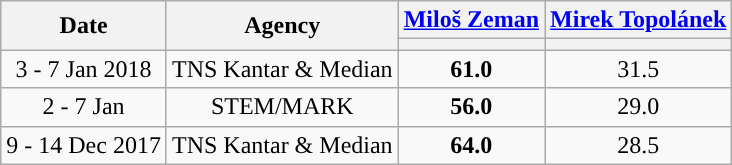<table class="wikitable collapsible collapsed" style=text-align:center>
<tr>
<th rowspan="2">Date</th>
<th rowspan="2">Agency</th>
<th><a href='#'>Miloš Zeman</a></th>
<th><a href='#'>Mirek Topolánek</a></th>
</tr>
<tr>
<th style="background:"></th>
<th style="background:"></th>
</tr>
<tr>
<td>3 - 7 Jan 2018</td>
<td>TNS Kantar & Median</td>
<td><strong>61.0</strong></td>
<td>31.5</td>
</tr>
<tr>
<td>2 - 7 Jan</td>
<td>STEM/MARK</td>
<td><strong>56.0</strong></td>
<td>29.0</td>
</tr>
<tr>
<td>9 - 14 Dec 2017</td>
<td>TNS Kantar & Median</td>
<td><strong>64.0</strong></td>
<td>28.5</td>
</tr>
</table>
